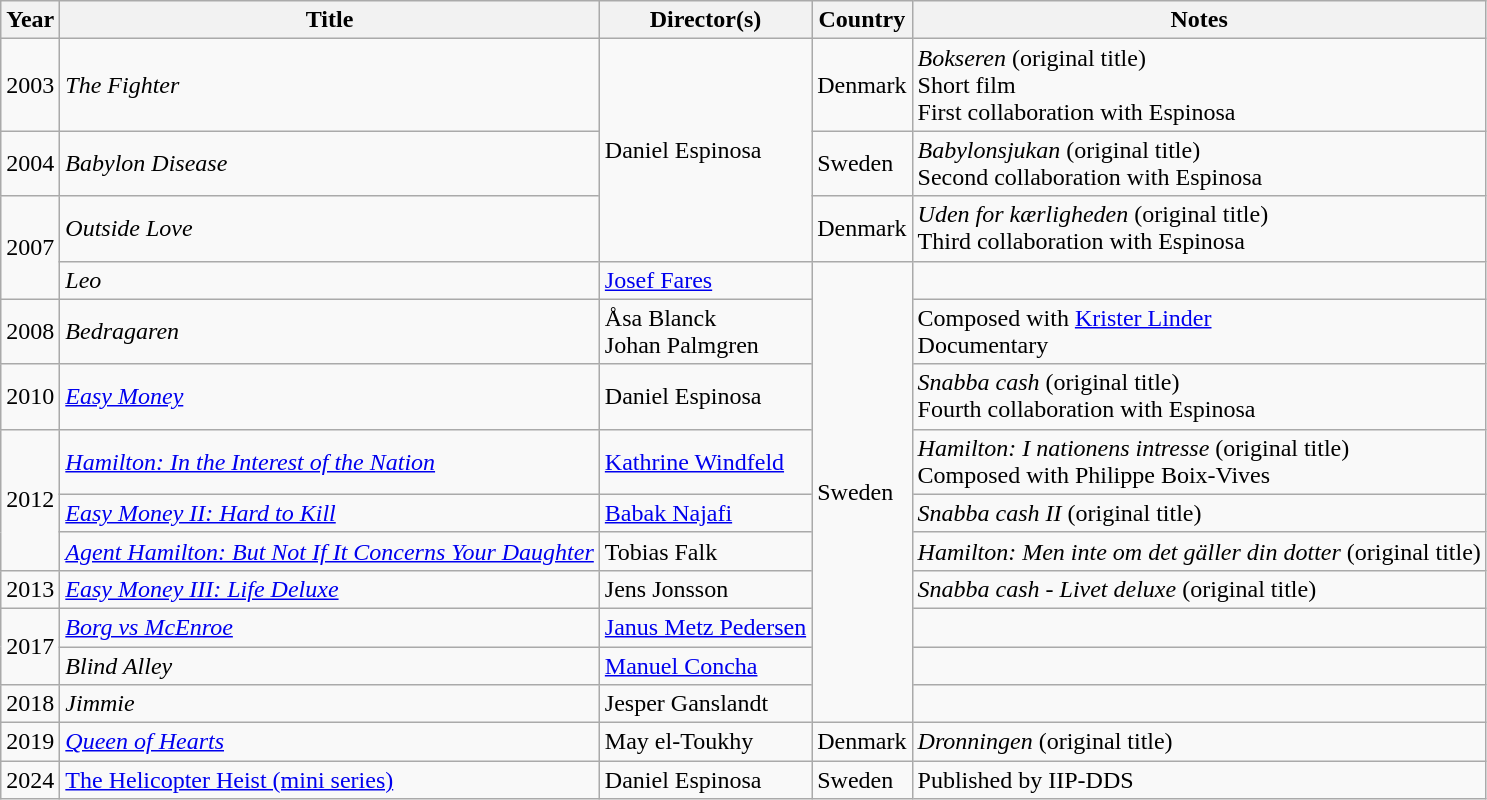<table class="wikitable sortable">
<tr>
<th>Year</th>
<th>Title</th>
<th>Director(s)</th>
<th>Country</th>
<th class="unsortable">Notes</th>
</tr>
<tr>
<td>2003</td>
<td><em>The Fighter</em></td>
<td rowspan=3>Daniel Espinosa</td>
<td>Denmark</td>
<td><em>Bokseren</em> (original title)<br>Short film<br>First collaboration with Espinosa</td>
</tr>
<tr>
<td>2004</td>
<td><em>Babylon Disease</em></td>
<td>Sweden</td>
<td><em>Babylonsjukan</em> (original title)<br>Second collaboration with Espinosa</td>
</tr>
<tr>
<td rowspan="2">2007</td>
<td><em>Outside Love</em></td>
<td>Denmark</td>
<td><em>Uden for kærligheden</em> (original title)<br>Third collaboration with Espinosa</td>
</tr>
<tr>
<td><em>Leo</em></td>
<td><a href='#'>Josef Fares</a></td>
<td rowspan=10>Sweden</td>
<td></td>
</tr>
<tr>
<td>2008</td>
<td><em>Bedragaren</em></td>
<td>Åsa Blanck<br>Johan Palmgren</td>
<td>Composed with <a href='#'>Krister Linder</a><br>Documentary</td>
</tr>
<tr>
<td>2010</td>
<td><em><a href='#'>Easy Money</a></em></td>
<td>Daniel Espinosa</td>
<td><em>Snabba cash</em> (original title)<br>Fourth collaboration with Espinosa</td>
</tr>
<tr>
<td rowspan="3">2012</td>
<td><em><a href='#'>Hamilton: In the Interest of the Nation</a></em></td>
<td><a href='#'>Kathrine Windfeld</a></td>
<td><em>Hamilton: I nationens intresse </em> (original title)<br>Composed with Philippe Boix-Vives</td>
</tr>
<tr>
<td><em><a href='#'>Easy Money II: Hard to Kill</a></em></td>
<td><a href='#'>Babak Najafi</a></td>
<td><em>Snabba cash II</em> (original title)</td>
</tr>
<tr>
<td><em><a href='#'>Agent Hamilton: But Not If It Concerns Your Daughter</a></em></td>
<td>Tobias Falk</td>
<td><em>Hamilton: Men inte om det gäller din dotter</em> (original title)</td>
</tr>
<tr>
<td>2013</td>
<td><em><a href='#'>Easy Money III: Life Deluxe</a></em></td>
<td>Jens Jonsson</td>
<td><em>Snabba cash - Livet deluxe</em> (original title)</td>
</tr>
<tr>
<td rowspan=2>2017</td>
<td><em><a href='#'>Borg vs McEnroe</a></em></td>
<td><a href='#'>Janus Metz Pedersen</a></td>
<td></td>
</tr>
<tr>
<td><em>Blind Alley</em></td>
<td><a href='#'>Manuel Concha</a></td>
<td></td>
</tr>
<tr>
<td>2018</td>
<td><em>Jimmie</em></td>
<td>Jesper Ganslandt</td>
<td></td>
</tr>
<tr>
<td>2019</td>
<td><em><a href='#'>Queen of Hearts</a></em></td>
<td>May el-Toukhy</td>
<td>Denmark</td>
<td><em>Dronningen</em> (original title)</td>
</tr>
<tr>
<td>2024</td>
<td><a href='#'>The Helicopter Heist (mini series)</a></td>
<td>Daniel Espinosa</td>
<td>Sweden</td>
<td>Published by IIP-DDS</td>
</tr>
</table>
